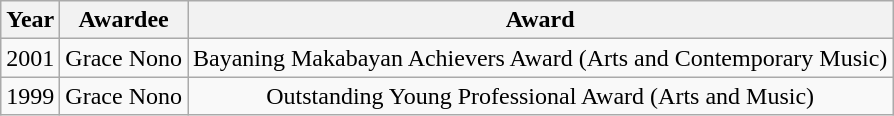<table class="wikitable" style="text-align: center;">
<tr>
<th>Year</th>
<th>Awardee</th>
<th>Award</th>
</tr>
<tr>
<td>2001</td>
<td>Grace Nono</td>
<td>Bayaning Makabayan Achievers Award (Arts and Contemporary Music)</td>
</tr>
<tr>
<td>1999</td>
<td>Grace Nono</td>
<td>Outstanding Young Professional Award (Arts and Music)</td>
</tr>
</table>
